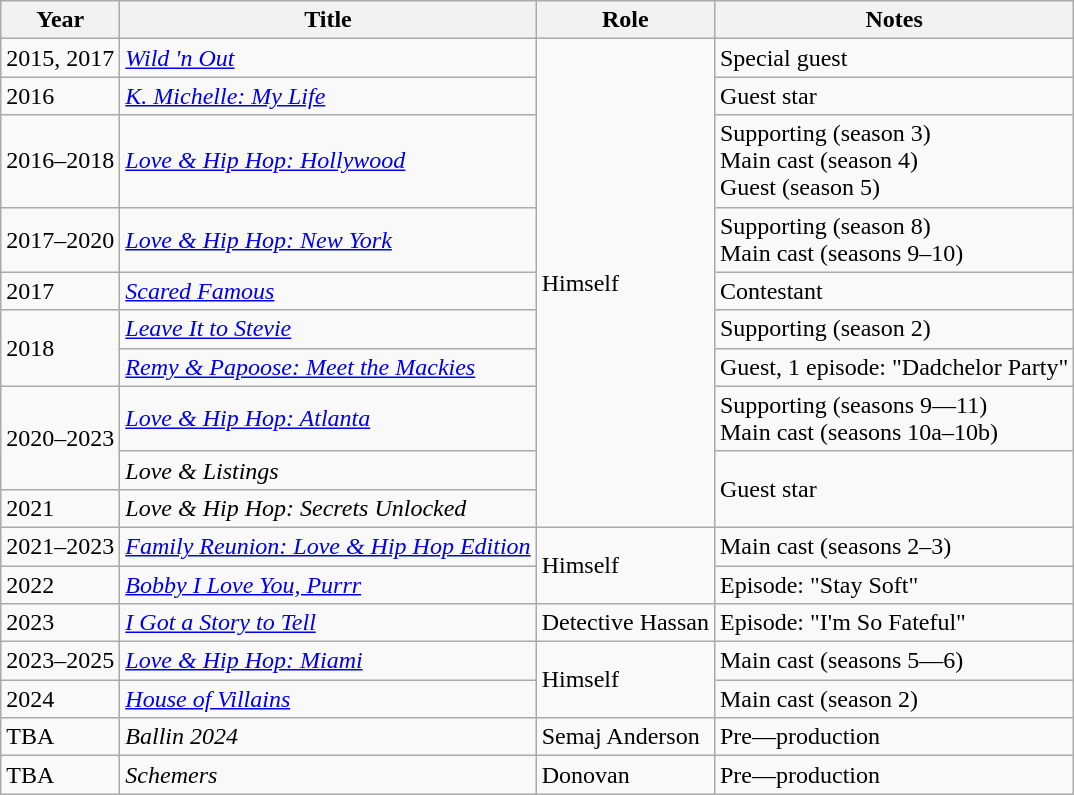<table class="wikitable sortable">
<tr>
<th>Year</th>
<th>Title</th>
<th>Role</th>
<th>Notes</th>
</tr>
<tr>
<td>2015, 2017</td>
<td><em><a href='#'>Wild 'n Out</a></em></td>
<td rowspan="10">Himself</td>
<td>Special guest</td>
</tr>
<tr>
<td>2016</td>
<td><em><a href='#'>K. Michelle: My Life</a></em></td>
<td>Guest star</td>
</tr>
<tr>
<td>2016–2018</td>
<td><em><a href='#'>Love & Hip Hop: Hollywood</a></em></td>
<td>Supporting (season 3) <br>Main cast (season 4) <br>Guest (season 5)</td>
</tr>
<tr>
<td>2017–2020</td>
<td><em><a href='#'>Love & Hip Hop: New York</a></em></td>
<td>Supporting (season 8) <br>Main cast (seasons 9–10)</td>
</tr>
<tr>
<td>2017</td>
<td><em><a href='#'>Scared Famous</a></em></td>
<td>Contestant</td>
</tr>
<tr>
<td rowspan="2">2018</td>
<td><em><a href='#'>Leave It to Stevie</a></em></td>
<td>Supporting (season 2)</td>
</tr>
<tr>
<td><em><a href='#'>Remy & Papoose: Meet the Mackies</a></em></td>
<td>Guest, 1 episode: "Dadchelor Party"</td>
</tr>
<tr>
<td rowspan="2">2020–2023</td>
<td><em><a href='#'>Love & Hip Hop: Atlanta</a></em></td>
<td>Supporting (seasons 9—11) <br>Main cast (seasons 10a–10b)</td>
</tr>
<tr>
<td><em>Love & Listings</em></td>
<td rowspan="2">Guest star</td>
</tr>
<tr>
<td>2021</td>
<td><em>Love & Hip Hop: Secrets Unlocked</em></td>
</tr>
<tr>
<td>2021–2023</td>
<td><em><a href='#'>Family Reunion: Love & Hip Hop Edition</a></em></td>
<td rowspan="2">Himself</td>
<td>Main cast (seasons 2–3)</td>
</tr>
<tr>
<td>2022</td>
<td><em><a href='#'>Bobby I Love You, Purrr</a></em></td>
<td>Episode: "Stay Soft"</td>
</tr>
<tr>
<td rowspan="1">2023</td>
<td><em><a href='#'>I Got a Story to Tell</a></em></td>
<td>Detective Hassan</td>
<td>Episode: "I'm So Fateful"</td>
</tr>
<tr>
<td>2023–2025</td>
<td><em><a href='#'>Love & Hip Hop: Miami</a></em></td>
<td rowspan="2">Himself</td>
<td>Main cast (seasons 5—6)</td>
</tr>
<tr>
<td>2024</td>
<td><em><a href='#'>House of Villains</a></em></td>
<td>Main cast (season 2)</td>
</tr>
<tr>
<td>TBA</td>
<td><em>Ballin 2024</em></td>
<td>Semaj Anderson</td>
<td>Pre—production</td>
</tr>
<tr>
<td>TBA</td>
<td><em>Schemers</em></td>
<td>Donovan</td>
<td>Pre—production</td>
</tr>
</table>
